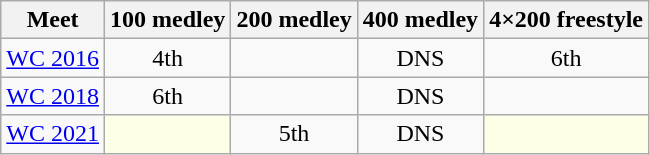<table class="sortable wikitable">
<tr>
<th>Meet</th>
<th class="unsortable">100 medley</th>
<th class="unsortable">200 medley</th>
<th class="unsortable">400 medley</th>
<th class="unsortable">4×200 freestyle</th>
</tr>
<tr>
<td><a href='#'>WC 2016</a></td>
<td align="center">4th</td>
<td align="center"></td>
<td align="center">DNS</td>
<td align="center">6th</td>
</tr>
<tr>
<td><a href='#'>WC 2018</a></td>
<td align="center">6th</td>
<td align="center"></td>
<td align="center">DNS</td>
<td align="center"></td>
</tr>
<tr>
<td><a href='#'>WC 2021</a></td>
<td style="background:#fdffe7"></td>
<td align="center">5th</td>
<td align="center">DNS</td>
<td style="background:#fdffe7"></td>
</tr>
</table>
